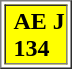<table border=1>
<tr bgcolor="#FFFF00">
<td> <span><strong>AE J</strong></span><br> <span><strong>134</strong></span> </td>
</tr>
</table>
